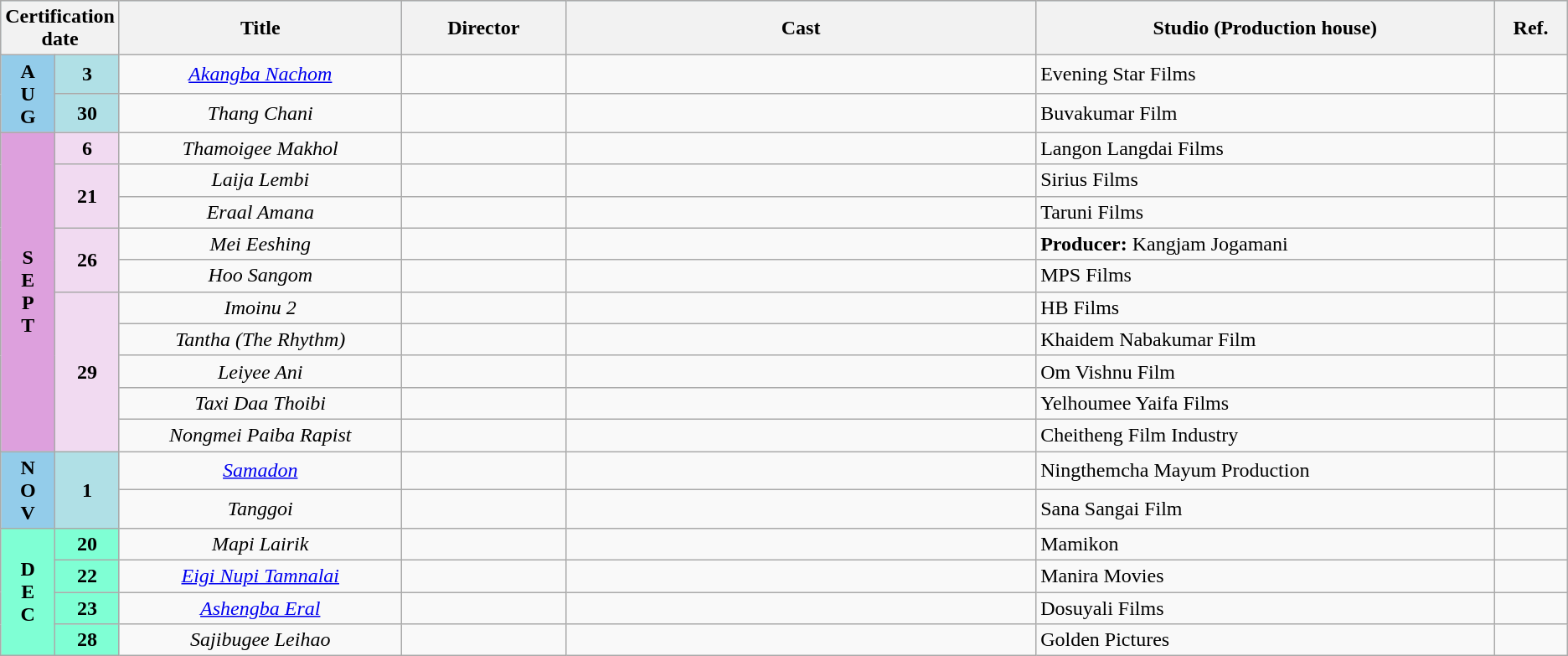<table class="wikitable">
<tr style="background:#b0e0e6; text-align:center;">
<th colspan="2" style="width:6%;"><strong>Certification date</strong></th>
<th style="width:18%;"><strong>Title</strong></th>
<th style="width:10.5%;"><strong>Director</strong></th>
<th style="width:30%;"><strong>Cast</strong></th>
<th><strong>Studio (Production house)</strong></th>
<th>Ref.</th>
</tr>
<tr August>
<td rowspan="2" style="text-align:center; background:#93CCEA; textcolor:#000;"><strong>A<br>U<br>G</strong></td>
<td rowspan="1" style="text-align:center;background:#B0E0E6;"><strong>3</strong></td>
<td style="text-align:center;"><em><a href='#'>Akangba Nachom</a></em></td>
<td></td>
<td></td>
<td>Evening Star Films</td>
<td></td>
</tr>
<tr>
<td rowspan="1" style="text-align:center;background:#B0E0E6;"><strong>30</strong></td>
<td style="text-align:center;"><em>Thang Chani</em></td>
<td></td>
<td></td>
<td>Buvakumar Film</td>
<td></td>
</tr>
<tr September>
<td rowspan="10" style="text-align:center; background:plum; textcolor:#000;"><strong>S<br>E<br>P<br>T</strong></td>
<td rowspan="1" style="text-align:center;background:#f1daf1;"><strong>6</strong></td>
<td style="text-align:center;"><em>Thamoigee Makhol</em></td>
<td></td>
<td></td>
<td>Langon Langdai Films</td>
<td></td>
</tr>
<tr>
<td rowspan="2" style="text-align:center;background:#f1daf1;"><strong>21</strong></td>
<td style="text-align:center;"><em>Laija Lembi</em></td>
<td></td>
<td></td>
<td>Sirius Films</td>
<td></td>
</tr>
<tr>
<td style="text-align:center;"><em>Eraal Amana</em></td>
<td></td>
<td></td>
<td>Taruni Films</td>
<td></td>
</tr>
<tr>
<td rowspan="2" style="text-align:center;background:#f1daf1;"><strong>26</strong></td>
<td style="text-align:center;"><em>Mei Eeshing</em></td>
<td></td>
<td></td>
<td><strong>Producer:</strong> Kangjam Jogamani</td>
<td></td>
</tr>
<tr>
<td style="text-align:center;"><em>Hoo Sangom</em></td>
<td></td>
<td></td>
<td>MPS Films</td>
<td></td>
</tr>
<tr>
<td rowspan="5" style="text-align:center;background:#f1daf1;"><strong>29</strong></td>
<td style="text-align:center;"><em>Imoinu 2</em></td>
<td></td>
<td></td>
<td>HB Films</td>
<td></td>
</tr>
<tr>
<td style="text-align:center;"><em>Tantha (The Rhythm)</em></td>
<td></td>
<td></td>
<td>Khaidem Nabakumar Film</td>
<td></td>
</tr>
<tr>
<td style="text-align:center;"><em>Leiyee Ani</em></td>
<td></td>
<td></td>
<td>Om Vishnu Film</td>
<td></td>
</tr>
<tr>
<td style="text-align:center;"><em>Taxi Daa Thoibi</em></td>
<td></td>
<td></td>
<td>Yelhoumee Yaifa Films</td>
<td></td>
</tr>
<tr>
<td style="text-align:center;"><em>Nongmei Paiba Rapist</em></td>
<td></td>
<td></td>
<td>Cheitheng Film Industry</td>
<td></td>
</tr>
<tr November>
<td rowspan="2" style="text-align:center; background:#93CCEA; textcolor:#000;"><strong>N<br>O<br>V</strong></td>
<td rowspan="2" style="text-align:center;background:#B0E0E6;"><strong>1</strong></td>
<td style="text-align:center;"><em><a href='#'>Samadon</a></em></td>
<td></td>
<td></td>
<td>Ningthemcha Mayum Production</td>
<td></td>
</tr>
<tr>
<td style="text-align:center;"><em>Tanggoi</em></td>
<td></td>
<td></td>
<td>Sana Sangai Film</td>
<td></td>
</tr>
<tr December>
<td rowspan="4" style="text-align:center; background:#7FFFD4; textcolor:#000;"><strong>D<br>E<br>C</strong></td>
<td rowspan="1" style="text-align:center;background:#7FFFD4;"><strong>20</strong></td>
<td style="text-align:center;"><em>Mapi Lairik</em></td>
<td></td>
<td></td>
<td>Mamikon</td>
<td></td>
</tr>
<tr>
<td rowspan="1" style="text-align:center;background:#7FFFD4;"><strong>22</strong></td>
<td style="text-align:center;"><em><a href='#'>Eigi Nupi Tamnalai</a></em></td>
<td></td>
<td></td>
<td>Manira Movies</td>
<td></td>
</tr>
<tr>
<td rowspan="1" style="text-align:center;background:#7FFFD4;"><strong>23</strong></td>
<td style="text-align:center;"><em><a href='#'>Ashengba Eral</a></em></td>
<td></td>
<td></td>
<td>Dosuyali Films</td>
<td></td>
</tr>
<tr>
<td rowspan="1" style="text-align:center;background:#7FFFD4;"><strong>28</strong></td>
<td style="text-align:center;"><em>Sajibugee Leihao</em></td>
<td></td>
<td></td>
<td>Golden Pictures</td>
<td></td>
</tr>
</table>
